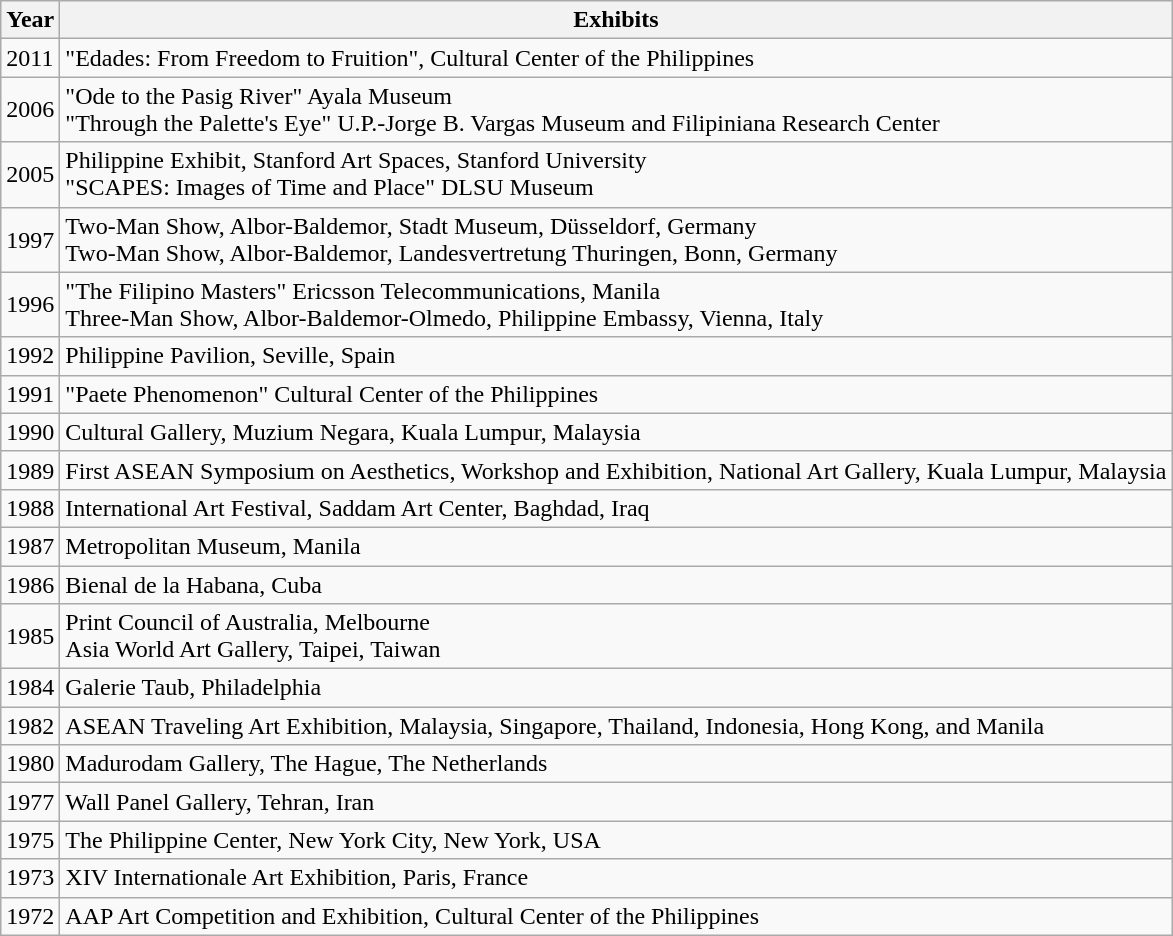<table class="wikitable">
<tr>
<th>Year</th>
<th>Exhibits</th>
</tr>
<tr>
<td>2011</td>
<td>"Edades: From Freedom to Fruition", Cultural Center of the Philippines</td>
</tr>
<tr>
<td>2006</td>
<td>"Ode to the Pasig River" Ayala Museum<br>"Through the Palette's Eye" U.P.-Jorge B. Vargas Museum and Filipiniana Research Center</td>
</tr>
<tr>
<td>2005</td>
<td>Philippine Exhibit, Stanford Art Spaces, Stanford University<br>"SCAPES: Images of Time and Place" DLSU Museum</td>
</tr>
<tr>
<td>1997</td>
<td>Two-Man Show, Albor-Baldemor, Stadt Museum, Düsseldorf, Germany<br>Two-Man Show, Albor-Baldemor, Landesvertretung Thuringen, Bonn, Germany</td>
</tr>
<tr>
<td>1996</td>
<td>"The Filipino Masters" Ericsson Telecommunications, Manila<br>Three-Man Show, Albor-Baldemor-Olmedo, Philippine Embassy, Vienna, Italy</td>
</tr>
<tr>
<td>1992</td>
<td>Philippine Pavilion, Seville, Spain</td>
</tr>
<tr>
<td>1991</td>
<td>"Paete Phenomenon" Cultural Center of the Philippines</td>
</tr>
<tr>
<td>1990</td>
<td>Cultural Gallery, Muzium Negara, Kuala Lumpur, Malaysia</td>
</tr>
<tr>
<td>1989</td>
<td>First ASEAN Symposium on Aesthetics, Workshop and Exhibition, National Art Gallery, Kuala Lumpur, Malaysia</td>
</tr>
<tr>
<td>1988</td>
<td>International Art Festival, Saddam Art Center, Baghdad, Iraq</td>
</tr>
<tr>
<td>1987</td>
<td>Metropolitan Museum, Manila</td>
</tr>
<tr>
<td>1986</td>
<td>Bienal de la Habana, Cuba</td>
</tr>
<tr>
<td>1985</td>
<td>Print Council of Australia, Melbourne<br>Asia World Art Gallery, Taipei, Taiwan</td>
</tr>
<tr>
<td>1984</td>
<td>Galerie Taub, Philadelphia</td>
</tr>
<tr>
<td>1982</td>
<td>ASEAN Traveling Art Exhibition, Malaysia, Singapore, Thailand, Indonesia, Hong Kong, and Manila</td>
</tr>
<tr>
<td>1980</td>
<td>Madurodam Gallery, The Hague, The Netherlands</td>
</tr>
<tr>
<td>1977</td>
<td>Wall Panel Gallery, Tehran, Iran</td>
</tr>
<tr>
<td>1975</td>
<td>The Philippine Center, New York City, New York, USA</td>
</tr>
<tr>
<td>1973</td>
<td>XIV Internationale Art Exhibition, Paris, France</td>
</tr>
<tr>
<td>1972</td>
<td>AAP Art Competition and Exhibition, Cultural Center of the Philippines</td>
</tr>
</table>
